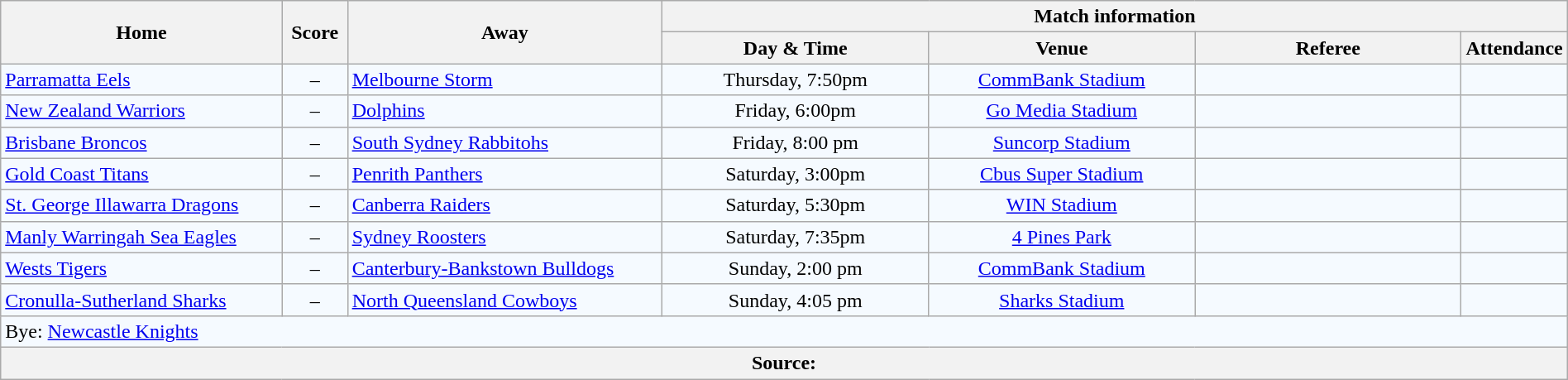<table class="wikitable" style="border-collapse:collapse; text-align:center; width:100%;">
<tr style="text-align:center; background:#f5faff;"  style="background:#c1d8ff;">
<th rowspan="2">Home</th>
<th rowspan="2">Score</th>
<th rowspan="2">Away</th>
<th colspan="4">Match information</th>
</tr>
<tr>
<th width="17%">Day & Time</th>
<th width="17%">Venue</th>
<th width="17%">Referee</th>
<th width="5%">Attendance</th>
</tr>
<tr style="text-align:center; background:#f5faff;">
<td align="left"> <a href='#'>Parramatta Eels</a></td>
<td>–</td>
<td align="left"> <a href='#'>Melbourne Storm</a></td>
<td>Thursday, 7:50pm</td>
<td><a href='#'>CommBank Stadium</a></td>
<td></td>
<td></td>
</tr>
<tr style="text-align:center; background:#f5faff;">
<td align="left"> <a href='#'>New Zealand Warriors</a></td>
<td>–</td>
<td align="left"> <a href='#'>Dolphins</a></td>
<td>Friday, 6:00pm</td>
<td><a href='#'>Go Media Stadium</a></td>
<td></td>
<td></td>
</tr>
<tr style="text-align:center; background:#f5faff;">
<td align="left"> <a href='#'>Brisbane Broncos</a></td>
<td>–</td>
<td align="left"> <a href='#'>South Sydney Rabbitohs</a></td>
<td>Friday, 8:00 pm</td>
<td><a href='#'>Suncorp Stadium</a></td>
<td></td>
<td></td>
</tr>
<tr style="text-align:center; background:#f5faff;">
<td align="left"> <a href='#'>Gold Coast Titans</a></td>
<td>–</td>
<td align="left"> <a href='#'>Penrith Panthers</a></td>
<td>Saturday, 3:00pm</td>
<td><a href='#'>Cbus Super Stadium</a></td>
<td></td>
<td></td>
</tr>
<tr style="text-align:center; background:#f5faff;">
<td align="left"> <a href='#'>St. George Illawarra Dragons</a></td>
<td>–</td>
<td align="left"> <a href='#'>Canberra Raiders</a></td>
<td>Saturday, 5:30pm</td>
<td><a href='#'>WIN Stadium</a></td>
<td></td>
<td></td>
</tr>
<tr style="text-align:center; background:#f5faff;">
<td align="left"> <a href='#'>Manly Warringah Sea Eagles</a></td>
<td>–</td>
<td align="left"> <a href='#'>Sydney Roosters</a></td>
<td>Saturday, 7:35pm</td>
<td><a href='#'>4 Pines Park</a></td>
<td></td>
<td></td>
</tr>
<tr style="text-align:center; background:#f5faff;">
<td align="left"> <a href='#'>Wests Tigers</a></td>
<td>–</td>
<td align="left"> <a href='#'>Canterbury-Bankstown Bulldogs</a></td>
<td>Sunday, 2:00 pm</td>
<td><a href='#'>CommBank Stadium</a></td>
<td></td>
<td></td>
</tr>
<tr style="text-align:center; background:#f5faff;">
<td align="left"> <a href='#'>Cronulla-Sutherland Sharks</a></td>
<td>–</td>
<td align="left"> <a href='#'>North Queensland Cowboys</a></td>
<td>Sunday, 4:05 pm</td>
<td><a href='#'>Sharks Stadium</a></td>
<td></td>
<td></td>
</tr>
<tr style="text-align:center; background:#f5faff;">
<td colspan="7" align="left">Bye:  <a href='#'>Newcastle Knights</a></td>
</tr>
<tr>
<th colspan="7" align="left">Source:</th>
</tr>
</table>
